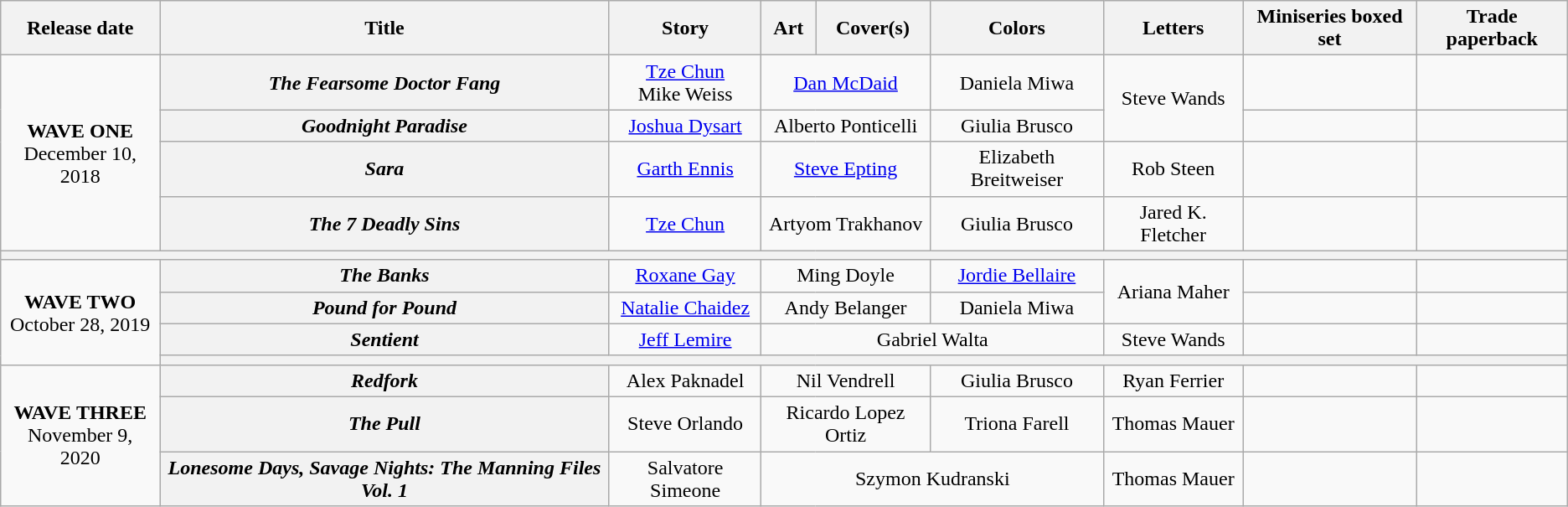<table class="wikitable" style="text-align: center">
<tr>
<th>Release date</th>
<th>Title</th>
<th>Story</th>
<th>Art</th>
<th>Cover(s)</th>
<th>Colors</th>
<th>Letters</th>
<th>Miniseries boxed set</th>
<th>Trade paperback</th>
</tr>
<tr>
<td rowspan=4><strong><span>WAVE ONE</span></strong><br>December 10, 2018</td>
<th><em>The Fearsome Doctor Fang</em></th>
<td><a href='#'>Tze Chun</a><br>Mike Weiss</td>
<td colspan=2><a href='#'>Dan McDaid</a></td>
<td>Daniela Miwa</td>
<td rowspan=2>Steve Wands</td>
<td></td>
<td></td>
</tr>
<tr>
<th><em>Goodnight Paradise</em></th>
<td><a href='#'>Joshua Dysart</a></td>
<td colspan=2>Alberto Ponticelli</td>
<td>Giulia Brusco</td>
<td></td>
<td></td>
</tr>
<tr>
<th><em>Sara</em></th>
<td><a href='#'>Garth Ennis</a></td>
<td colspan=2><a href='#'>Steve Epting</a></td>
<td>Elizabeth Breitweiser</td>
<td>Rob Steen</td>
<td></td>
<td></td>
</tr>
<tr>
<th><em>The 7 Deadly Sins</em></th>
<td><a href='#'>Tze Chun</a></td>
<td colspan=2>Artyom Trakhanov</td>
<td>Giulia Brusco</td>
<td>Jared K. Fletcher</td>
<td></td>
<td></td>
</tr>
<tr>
<th colspan=9></th>
</tr>
<tr>
<td rowspan=4><strong><span>WAVE TWO</span></strong><br>October 28, 2019</td>
<th><em>The Banks</em></th>
<td><a href='#'>Roxane Gay</a></td>
<td colspan=2>Ming Doyle</td>
<td><a href='#'>Jordie Bellaire</a></td>
<td rowspan=2>Ariana Maher</td>
<td></td>
<td></td>
</tr>
<tr>
<th><em>Pound for Pound</em></th>
<td><a href='#'>Natalie Chaidez</a></td>
<td colspan=2>Andy Belanger</td>
<td>Daniela Miwa</td>
<td></td>
<td></td>
</tr>
<tr>
<th><em>Sentient</em></th>
<td><a href='#'>Jeff Lemire</a></td>
<td colspan=3>Gabriel Walta</td>
<td>Steve Wands</td>
<td></td>
<td></td>
</tr>
<tr>
<th colspan="8"></th>
</tr>
<tr>
<td rowspan="3"><strong><span>WAVE THREE</span></strong><br>November 9, 2020</td>
<th><em>Redfork</em></th>
<td>Alex Paknadel</td>
<td colspan=2>Nil Vendrell</td>
<td>Giulia Brusco</td>
<td>Ryan Ferrier</td>
<td></td>
<td></td>
</tr>
<tr>
<th><em>The Pull</em></th>
<td>Steve Orlando</td>
<td colspan=2>Ricardo Lopez Ortiz</td>
<td>Triona Farell</td>
<td>Thomas Mauer</td>
<td></td>
<td></td>
</tr>
<tr>
<th><em>Lonesome Days, Savage Nights: The Manning Files Vol. 1</em></th>
<td>Salvatore Simeone</td>
<td colspan="3">Szymon Kudranski</td>
<td>Thomas Mauer</td>
<td></td>
<td></td>
</tr>
</table>
